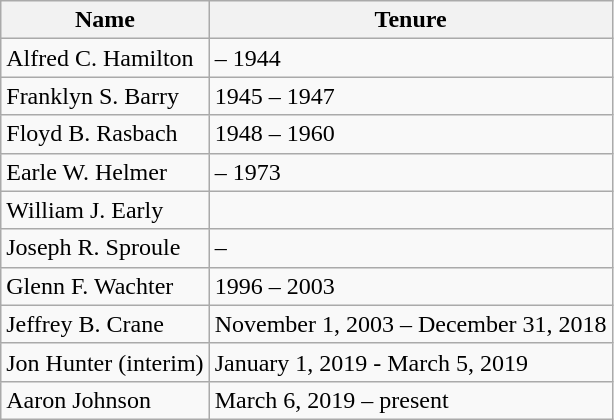<table class="wikitable">
<tr>
<th>Name</th>
<th>Tenure</th>
</tr>
<tr>
<td>Alfred C. Hamilton</td>
<td>– 1944</td>
</tr>
<tr>
<td>Franklyn S. Barry</td>
<td>1945 – 1947</td>
</tr>
<tr>
<td>Floyd B. Rasbach</td>
<td>1948 – 1960</td>
</tr>
<tr>
<td>Earle W. Helmer</td>
<td>– 1973</td>
</tr>
<tr>
<td>William J. Early</td>
<td></td>
</tr>
<tr>
<td>Joseph R. Sproule</td>
<td>–</td>
</tr>
<tr>
<td>Glenn F. Wachter</td>
<td>1996 – 2003</td>
</tr>
<tr>
<td>Jeffrey B. Crane</td>
<td>November 1, 2003 – December 31, 2018</td>
</tr>
<tr>
<td>Jon Hunter (interim)</td>
<td>January 1, 2019 - March 5, 2019</td>
</tr>
<tr>
<td>Aaron Johnson</td>
<td>March 6, 2019 – present</td>
</tr>
</table>
